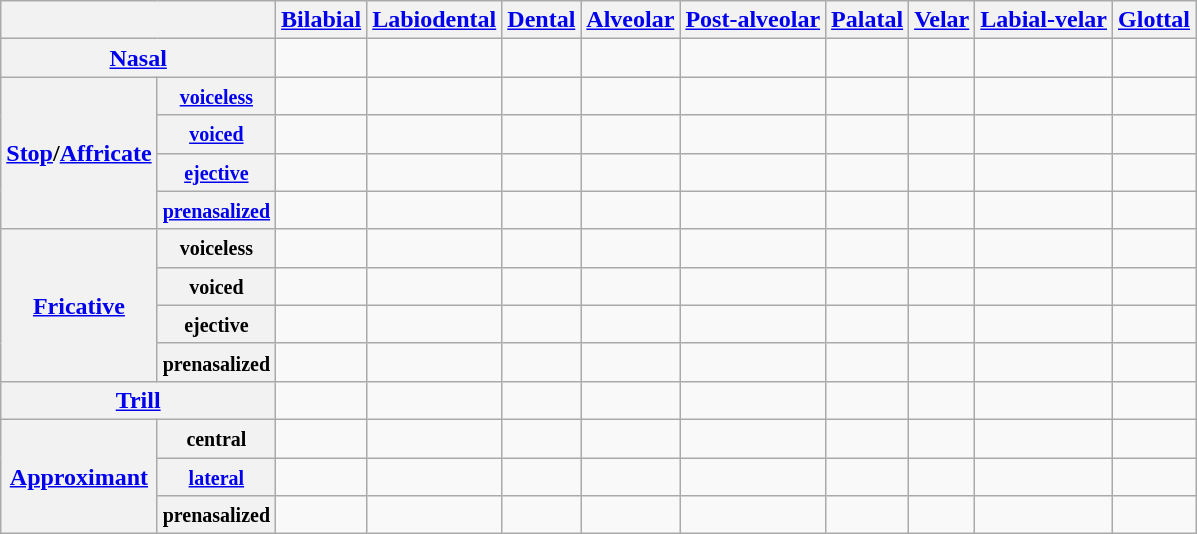<table class="wikitable" style="text-align:center;">
<tr>
<th colspan="2"></th>
<th><a href='#'>Bilabial</a></th>
<th><a href='#'>Labiodental</a></th>
<th><a href='#'>Dental</a></th>
<th><a href='#'>Alveolar</a></th>
<th><a href='#'>Post-alveolar</a></th>
<th><a href='#'>Palatal</a></th>
<th><a href='#'>Velar</a></th>
<th><a href='#'>Labial-velar</a></th>
<th><a href='#'>Glottal</a></th>
</tr>
<tr>
<th colspan="2"><a href='#'>Nasal</a></th>
<td></td>
<td></td>
<td></td>
<td></td>
<td></td>
<td></td>
<td></td>
<td></td>
<td></td>
</tr>
<tr>
<th rowspan="4"><a href='#'>Stop</a>/<a href='#'>Affricate</a></th>
<th><small><a href='#'>voiceless</a></small></th>
<td></td>
<td></td>
<td></td>
<td></td>
<td></td>
<td></td>
<td></td>
<td></td>
<td></td>
</tr>
<tr>
<th><small><a href='#'>voiced</a></small></th>
<td></td>
<td></td>
<td></td>
<td></td>
<td></td>
<td></td>
<td></td>
<td></td>
<td></td>
</tr>
<tr>
<th><small><a href='#'>ejective</a></small></th>
<td></td>
<td></td>
<td></td>
<td></td>
<td></td>
<td></td>
<td></td>
<td></td>
<td></td>
</tr>
<tr>
<th><a href='#'><small>prenasalized</small></a></th>
<td> </td>
<td></td>
<td></td>
<td>  </td>
<td></td>
<td></td>
<td> </td>
<td></td>
<td></td>
</tr>
<tr>
<th rowspan="4"><a href='#'>Fricative</a></th>
<th><small>voiceless</small></th>
<td></td>
<td></td>
<td></td>
<td></td>
<td></td>
<td></td>
<td></td>
<td></td>
<td></td>
</tr>
<tr>
<th><small>voiced</small></th>
<td></td>
<td></td>
<td></td>
<td></td>
<td></td>
<td></td>
<td></td>
<td></td>
<td></td>
</tr>
<tr>
<th><small>ejective</small></th>
<td></td>
<td></td>
<td></td>
<td></td>
<td></td>
<td></td>
<td></td>
<td></td>
<td></td>
</tr>
<tr>
<th><small>prenasalized</small></th>
<td></td>
<td></td>
<td></td>
<td></td>
<td></td>
<td></td>
<td></td>
<td></td>
<td></td>
</tr>
<tr>
<th colspan="2"><a href='#'>Trill</a></th>
<td></td>
<td></td>
<td></td>
<td></td>
<td></td>
<td></td>
<td></td>
<td></td>
<td></td>
</tr>
<tr>
<th rowspan="3"><a href='#'>Approximant</a></th>
<th><small>central</small></th>
<td></td>
<td></td>
<td></td>
<td></td>
<td></td>
<td></td>
<td></td>
<td></td>
<td></td>
</tr>
<tr>
<th><small><a href='#'>lateral</a></small></th>
<td></td>
<td></td>
<td></td>
<td></td>
<td></td>
<td></td>
<td></td>
<td></td>
<td></td>
</tr>
<tr>
<th><small>prenasalized</small></th>
<td></td>
<td></td>
<td></td>
<td></td>
<td></td>
<td></td>
<td></td>
<td></td>
<td></td>
</tr>
</table>
